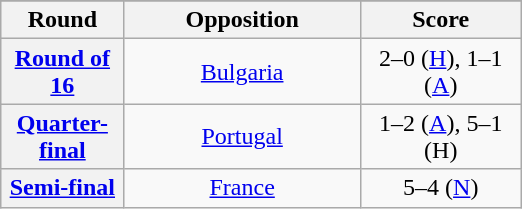<table class="wikitable plainrowheaders" style="text-align:center;margin-left:1em;float:right">
<tr>
</tr>
<tr>
<th scope=col width="75">Round</th>
<th scope=col width="150">Opposition</th>
<th scope=col width="100">Score</th>
</tr>
<tr>
<th scope=row style="text-align:center"><a href='#'>Round of 16</a></th>
<td><a href='#'>Bulgaria</a></td>
<td>2–0 (<a href='#'>H</a>), 1–1 (<a href='#'>A</a>)</td>
</tr>
<tr>
<th scope=row style="text-align:center"><a href='#'>Quarter-final</a></th>
<td><a href='#'>Portugal</a></td>
<td>1–2 (<a href='#'>A</a>), 5–1 (H)</td>
</tr>
<tr>
<th scope=row style="text-align:center"><a href='#'>Semi-final</a></th>
<td><a href='#'>France</a></td>
<td>5–4 (<a href='#'>N</a>)</td>
</tr>
</table>
